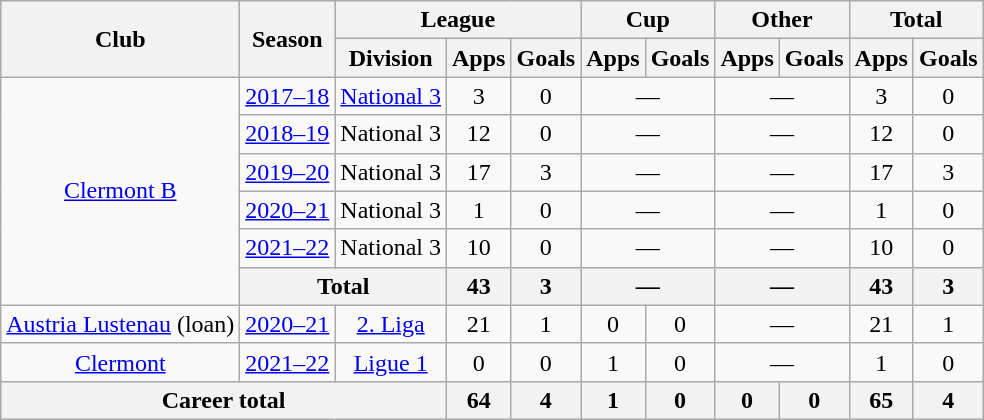<table class="wikitable" style="text-align:center">
<tr>
<th rowspan="2">Club</th>
<th rowspan="2">Season</th>
<th colspan="3">League</th>
<th colspan="2">Cup</th>
<th colspan="2">Other</th>
<th colspan="2">Total</th>
</tr>
<tr>
<th>Division</th>
<th>Apps</th>
<th>Goals</th>
<th>Apps</th>
<th>Goals</th>
<th>Apps</th>
<th>Goals</th>
<th>Apps</th>
<th>Goals</th>
</tr>
<tr>
<td rowspan="6"><a href='#'>Clermont B</a></td>
<td><a href='#'>2017–18</a></td>
<td><a href='#'>National 3</a></td>
<td>3</td>
<td>0</td>
<td colspan="2">—</td>
<td colspan="2">—</td>
<td>3</td>
<td>0</td>
</tr>
<tr>
<td><a href='#'>2018–19</a></td>
<td>National 3</td>
<td>12</td>
<td>0</td>
<td colspan="2">—</td>
<td colspan="2">—</td>
<td>12</td>
<td>0</td>
</tr>
<tr>
<td><a href='#'>2019–20</a></td>
<td>National 3</td>
<td>17</td>
<td>3</td>
<td colspan="2">—</td>
<td colspan="2">—</td>
<td>17</td>
<td>3</td>
</tr>
<tr>
<td><a href='#'>2020–21</a></td>
<td>National 3</td>
<td>1</td>
<td>0</td>
<td colspan="2">—</td>
<td colspan="2">—</td>
<td>1</td>
<td>0</td>
</tr>
<tr>
<td><a href='#'>2021–22</a></td>
<td>National 3</td>
<td>10</td>
<td>0</td>
<td colspan="2">—</td>
<td colspan="2">—</td>
<td>10</td>
<td>0</td>
</tr>
<tr>
<th colspan="2">Total</th>
<th>43</th>
<th>3</th>
<th colspan="2">—</th>
<th colspan="2">—</th>
<th>43</th>
<th>3</th>
</tr>
<tr>
<td><a href='#'>Austria Lustenau</a> (loan)</td>
<td><a href='#'>2020–21</a></td>
<td><a href='#'>2. Liga</a></td>
<td>21</td>
<td>1</td>
<td>0</td>
<td>0</td>
<td colspan="2">—</td>
<td>21</td>
<td>1</td>
</tr>
<tr>
<td><a href='#'>Clermont</a></td>
<td><a href='#'>2021–22</a></td>
<td><a href='#'>Ligue 1</a></td>
<td>0</td>
<td>0</td>
<td>1</td>
<td>0</td>
<td colspan="2">—</td>
<td>1</td>
<td>0</td>
</tr>
<tr>
<th colspan="3">Career total</th>
<th>64</th>
<th>4</th>
<th>1</th>
<th>0</th>
<th>0</th>
<th>0</th>
<th>65</th>
<th>4</th>
</tr>
</table>
